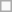<table class="wikitable">
<tr>
<td></td>
</tr>
</table>
